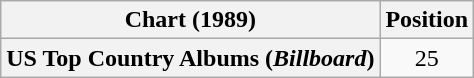<table class="wikitable plainrowheaders" style="text-align:center">
<tr>
<th scope="col">Chart (1989)</th>
<th scope="col">Position</th>
</tr>
<tr>
<th scope="row">US Top Country Albums (<em>Billboard</em>)</th>
<td>25</td>
</tr>
</table>
